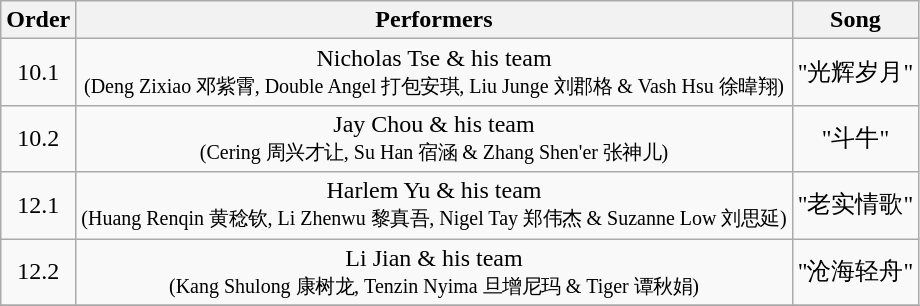<table class="wikitable" style="text-align:center;">
<tr>
<th>Order</th>
<th>Performers</th>
<th>Song</th>
</tr>
<tr>
<td>10.1</td>
<td>Nicholas Tse & his team <br><small>(Deng Zixiao 邓紫霄, Double Angel 打包安琪, Liu Junge 刘郡格 & Vash Hsu 徐暐翔)</small></td>
<td>"光辉岁月"</td>
</tr>
<tr>
<td>10.2</td>
<td>Jay Chou & his team <br><small>(Cering 周兴才让, Su Han 宿涵 & Zhang Shen'er 张神儿)</small></td>
<td>"斗牛"</td>
</tr>
<tr>
<td>12.1</td>
<td>Harlem Yu & his team <br><small>(Huang Renqin 黄稔钦, Li Zhenwu 黎真吾, Nigel Tay 郑伟杰 & Suzanne Low 刘思延)</small></td>
<td>"老实情歌"</td>
</tr>
<tr>
<td>12.2</td>
<td>Li Jian & his team <br><small>(Kang Shulong 康树龙, Tenzin Nyima 旦增尼玛 & Tiger 谭秋娟)</small></td>
<td>"沧海轻舟"</td>
</tr>
<tr>
</tr>
</table>
